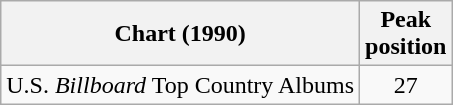<table class="wikitable">
<tr>
<th>Chart (1990)</th>
<th>Peak<br>position</th>
</tr>
<tr>
<td>U.S. <em>Billboard</em> Top Country Albums</td>
<td align="center">27</td>
</tr>
</table>
